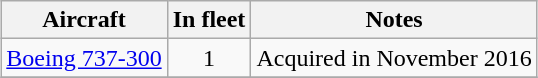<table class="wikitable" style="margin:0.5em auto">
<tr>
<th>Aircraft</th>
<th>In fleet</th>
<th>Notes</th>
</tr>
<tr>
<td><a href='#'>Boeing 737-300</a></td>
<td align=center>1</td>
<td>Acquired in November 2016</td>
</tr>
<tr>
</tr>
</table>
